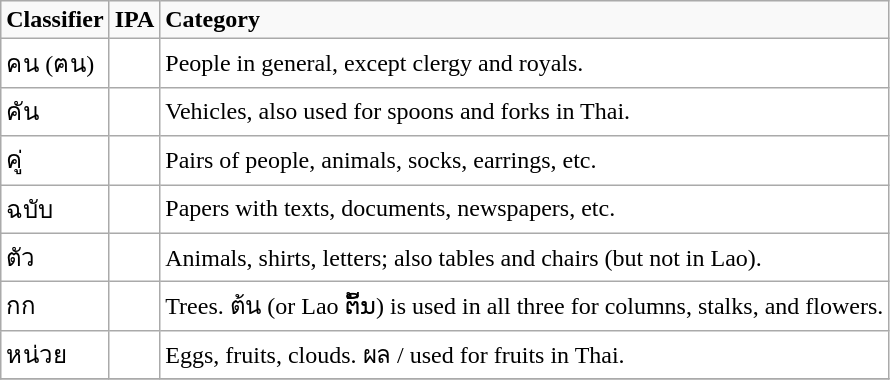<table class="wikitable">
<tr ----bgcolor="#eeeeee">
<td><strong>Classifier</strong></td>
<td><strong>IPA</strong></td>
<td><strong>Category</strong></td>
</tr>
<tr ---- bgcolor="#ffffff">
<td>คน (ฅน)</td>
<td></td>
<td>People in general, except clergy and royals.</td>
</tr>
<tr ---- bgcolor="#ffffff">
<td>คัน</td>
<td></td>
<td>Vehicles, also used for spoons and forks in Thai.</td>
</tr>
<tr ---- bgcolor="#ffffff">
<td>คู่</td>
<td></td>
<td>Pairs of people, animals, socks, earrings, etc.</td>
</tr>
<tr ---- bgcolor="#ffffff">
<td>ฉบับ</td>
<td></td>
<td>Papers with texts, documents, newspapers, etc.</td>
</tr>
<tr ---- bgcolor="#ffffff">
<td>ตัว</td>
<td></td>
<td>Animals, shirts, letters; also tables and chairs (but not in Lao).</td>
</tr>
<tr ---- bgcolor="#ffffff">
<td>กก</td>
<td></td>
<td>Trees. ต้น (or Lao ຕົ້ນ)  is used in all three for columns, stalks, and flowers.</td>
</tr>
<tr ---- bgcolor="#ffffff">
<td>หน่วย</td>
<td></td>
<td>Eggs, fruits, clouds. ผล / used for fruits in Thai.</td>
</tr>
<tr ---- bgcolor="#ffffff">
</tr>
</table>
